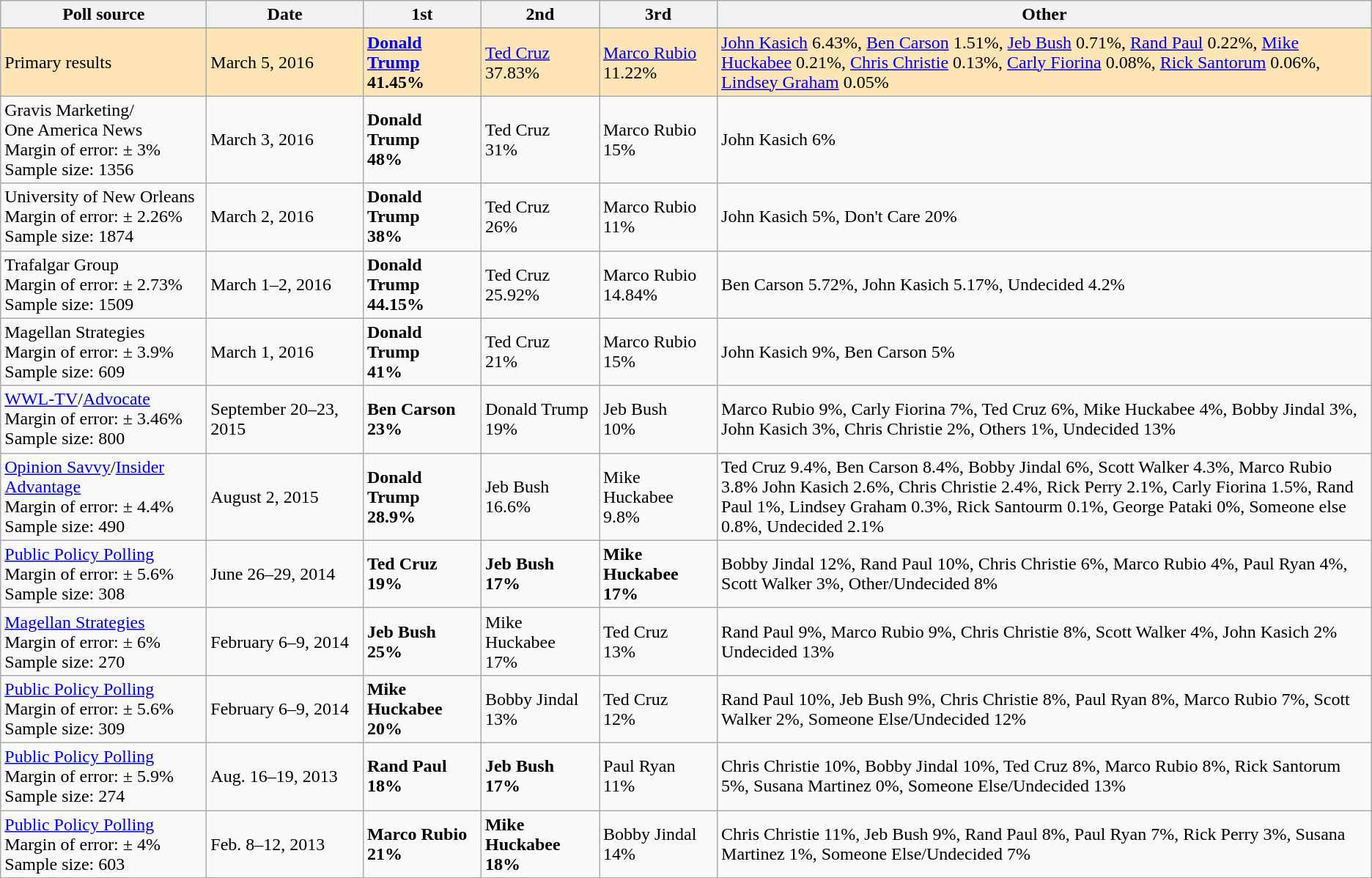<table class="wikitable">
<tr>
<th style="width:180px;">Poll source</th>
<th style="width:135px;">Date</th>
<th style="width:100px;">1st</th>
<th style="width:100px;">2nd</th>
<th style="width:100px;">3rd</th>
<th>Other</th>
</tr>
<tr>
</tr>
<tr style="background:Moccasin;">
<td>Primary results</td>
<td>March 5, 2016</td>
<td><strong><a href='#'>Donald Trump</a><br>41.45%</strong></td>
<td><a href='#'>Ted Cruz</a><br>37.83%</td>
<td><a href='#'>Marco Rubio</a><br>11.22%</td>
<td><a href='#'>John Kasich</a> 6.43%, <a href='#'>Ben Carson</a> 1.51%, <a href='#'>Jeb Bush</a> 0.71%, <a href='#'>Rand Paul</a> 0.22%, <a href='#'>Mike Huckabee</a> 0.21%, <a href='#'>Chris Christie</a> 0.13%, <a href='#'>Carly Fiorina</a> 0.08%, <a href='#'>Rick Santorum</a> 0.06%, <a href='#'>Lindsey Graham</a> 0.05%</td>
</tr>
<tr>
<td>Gravis Marketing/<br>One America News<br>Margin of error: ± 3%
<br>Sample size: 1356</td>
<td>March 3, 2016</td>
<td><strong>Donald Trump<br>48%</strong></td>
<td>Ted Cruz<br>31%</td>
<td>Marco Rubio<br>15%</td>
<td>John Kasich 6%</td>
</tr>
<tr>
<td>University of New Orleans<br>Margin of error: ± 2.26%
<br>Sample size: 1874</td>
<td>March 2, 2016</td>
<td><strong>Donald Trump<br>38%</strong></td>
<td>Ted Cruz<br>26%</td>
<td>Marco Rubio<br>11%</td>
<td>John Kasich 5%, Don't Care 20%</td>
</tr>
<tr>
<td>Trafalgar Group<br>Margin of error: ± 2.73%
<br>Sample size: 1509</td>
<td>March 1–2, 2016</td>
<td><strong>Donald Trump<br>44.15%</strong></td>
<td>Ted Cruz<br>25.92%</td>
<td>Marco Rubio<br>14.84%</td>
<td>Ben Carson 5.72%, John Kasich 5.17%, Undecided 4.2%</td>
</tr>
<tr>
<td>Magellan Strategies<br>Margin of error: ± 3.9%
<br>Sample size: 609</td>
<td>March 1, 2016</td>
<td><strong>Donald Trump<br>41%</strong></td>
<td>Ted Cruz<br>21%</td>
<td>Marco Rubio<br>15%</td>
<td>John Kasich 9%, Ben Carson 5%</td>
</tr>
<tr>
<td><a href='#'>WWL-TV</a>/<a href='#'>Advocate</a><br>Margin of error: ± 3.46%
<br>Sample size: 800</td>
<td>September 20–23, 2015</td>
<td><strong>Ben Carson<br>23%</strong></td>
<td>Donald Trump 19%</td>
<td>Jeb Bush<br>10%</td>
<td>Marco Rubio 9%, Carly Fiorina 7%, Ted Cruz 6%, Mike Huckabee 4%, Bobby Jindal 3%, John Kasich 3%, Chris Christie 2%, Others 1%, Undecided 13%</td>
</tr>
<tr>
<td><a href='#'>Opinion Savvy</a>/<a href='#'>Insider Advantage</a><br>Margin of error: ± 4.4%
<br>Sample size: 490</td>
<td>August 2, 2015</td>
<td><strong>Donald Trump<br>28.9%</strong></td>
<td>Jeb Bush<br>16.6%</td>
<td>Mike Huckabee<br>9.8%</td>
<td>Ted Cruz 9.4%, Ben Carson 8.4%, Bobby Jindal 6%, Scott Walker 4.3%, Marco Rubio 3.8% John Kasich 2.6%, Chris Christie 2.4%, Rick Perry 2.1%, Carly Fiorina 1.5%, Rand Paul 1%, Lindsey Graham 0.3%, Rick Santourm 0.1%, George Pataki 0%, Someone else 0.8%, Undecided 2.1%</td>
</tr>
<tr>
<td><a href='#'>Public Policy Polling</a><br>Margin of error: ± 5.6%
<br>Sample size: 308</td>
<td>June 26–29, 2014</td>
<td><strong>Ted Cruz<br>19%</strong></td>
<td><strong>Jeb Bush<br>17%</strong></td>
<td><strong>Mike Huckabee<br>17%</strong></td>
<td>Bobby Jindal 12%, Rand Paul 10%, Chris Christie 6%, Marco Rubio 4%, Paul Ryan 4%, Scott Walker 3%, Other/Undecided 8%</td>
</tr>
<tr>
<td><a href='#'>Magellan Strategies</a><br>Margin of error: ± 6%
<br>Sample size: 270</td>
<td>February 6–9, 2014</td>
<td><strong>Jeb Bush<br>25%</strong></td>
<td>Mike Huckabee<br>17%</td>
<td>Ted Cruz<br>13%</td>
<td>Rand Paul 9%, Marco Rubio 9%, Chris Christie 8%, Scott Walker 4%, John Kasich 2% Undecided 13%</td>
</tr>
<tr>
<td><a href='#'>Public Policy Polling</a><br>Margin of error: ± 5.6%
<br>Sample size: 309</td>
<td>February 6–9, 2014</td>
<td><strong>Mike Huckabee<br>20%</strong></td>
<td>Bobby Jindal<br>13%</td>
<td>Ted Cruz<br>12%</td>
<td>Rand Paul 10%, Jeb Bush 9%, Chris Christie 8%, Paul Ryan 8%, Marco Rubio 7%, Scott Walker 2%, Someone Else/Undecided 12%</td>
</tr>
<tr>
<td><a href='#'>Public Policy Polling</a><br>Margin of error: ± 5.9%
<br>Sample size: 274</td>
<td>Aug. 16–19, 2013</td>
<td><strong>Rand Paul<br>18%</strong></td>
<td><strong>Jeb Bush<br>17%</strong></td>
<td>Paul Ryan<br>11%</td>
<td>Chris Christie 10%, Bobby Jindal 10%, Ted Cruz 8%, Marco Rubio 8%, Rick Santorum 5%, Susana Martinez 0%, Someone Else/Undecided 13%</td>
</tr>
<tr>
<td><a href='#'>Public Policy Polling</a><br>Margin of error: ± 4%
<br>Sample size: 603</td>
<td>Feb. 8–12, 2013</td>
<td><strong>Marco Rubio<br>21%</strong></td>
<td><strong>Mike Huckabee<br>18%</strong></td>
<td>Bobby Jindal<br>14%</td>
<td>Chris Christie 11%, Jeb Bush 9%, Rand Paul 8%, Paul Ryan 7%, Rick Perry 3%, Susana Martinez 1%, Someone Else/Undecided 7%</td>
</tr>
</table>
